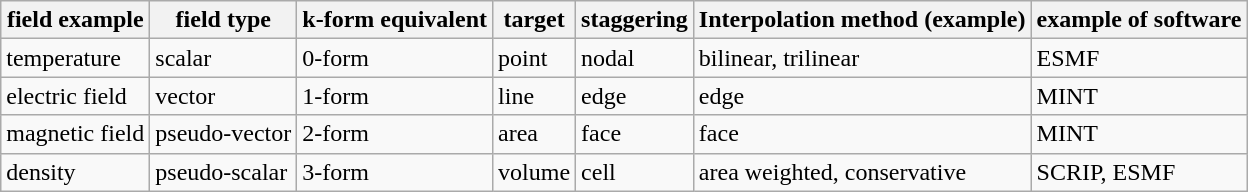<table class="wikitable">
<tr>
<th>field example</th>
<th>field type</th>
<th>k-form equivalent</th>
<th>target</th>
<th>staggering</th>
<th>Interpolation method (example)</th>
<th>example of software</th>
</tr>
<tr>
<td>temperature</td>
<td>scalar</td>
<td>0-form</td>
<td>point</td>
<td>nodal</td>
<td>bilinear, trilinear</td>
<td>ESMF</td>
</tr>
<tr>
<td>electric field</td>
<td>vector</td>
<td>1-form</td>
<td>line</td>
<td>edge</td>
<td>edge</td>
<td>MINT</td>
</tr>
<tr>
<td>magnetic field</td>
<td>pseudo-vector</td>
<td>2-form</td>
<td>area</td>
<td>face</td>
<td>face</td>
<td>MINT</td>
</tr>
<tr>
<td>density</td>
<td>pseudo-scalar</td>
<td>3-form</td>
<td>volume</td>
<td>cell</td>
<td>area weighted, conservative</td>
<td>SCRIP, ESMF</td>
</tr>
</table>
